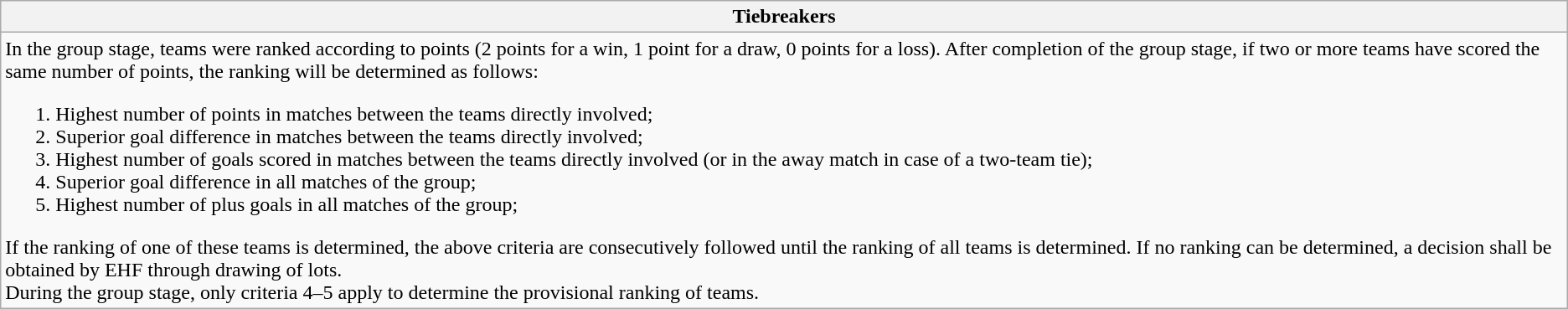<table class="wikitable collapsible collapsed">
<tr>
<th>Tiebreakers</th>
</tr>
<tr>
<td>In the group stage, teams were ranked according to points (2 points for a win, 1 point for a draw, 0 points for a loss). After completion of the group stage, if two or more teams have scored the same number of points, the ranking will be determined as follows:<br><ol><li>Highest number of points in matches between the teams directly involved;</li><li>Superior goal difference in matches between the teams directly involved;</li><li>Highest number of goals scored in matches between the teams directly involved (or in the away match in case of a two-team tie);</li><li>Superior goal difference in all matches of the group;</li><li>Highest number of plus goals in all matches of the group;</li></ol>If the ranking of one of these teams is determined, the above criteria are consecutively followed until the ranking of all teams is determined. If no ranking can be determined, a decision shall be obtained by EHF through drawing of lots.<br>During the group stage, only criteria 4–5 apply to determine the provisional ranking of teams.</td>
</tr>
</table>
